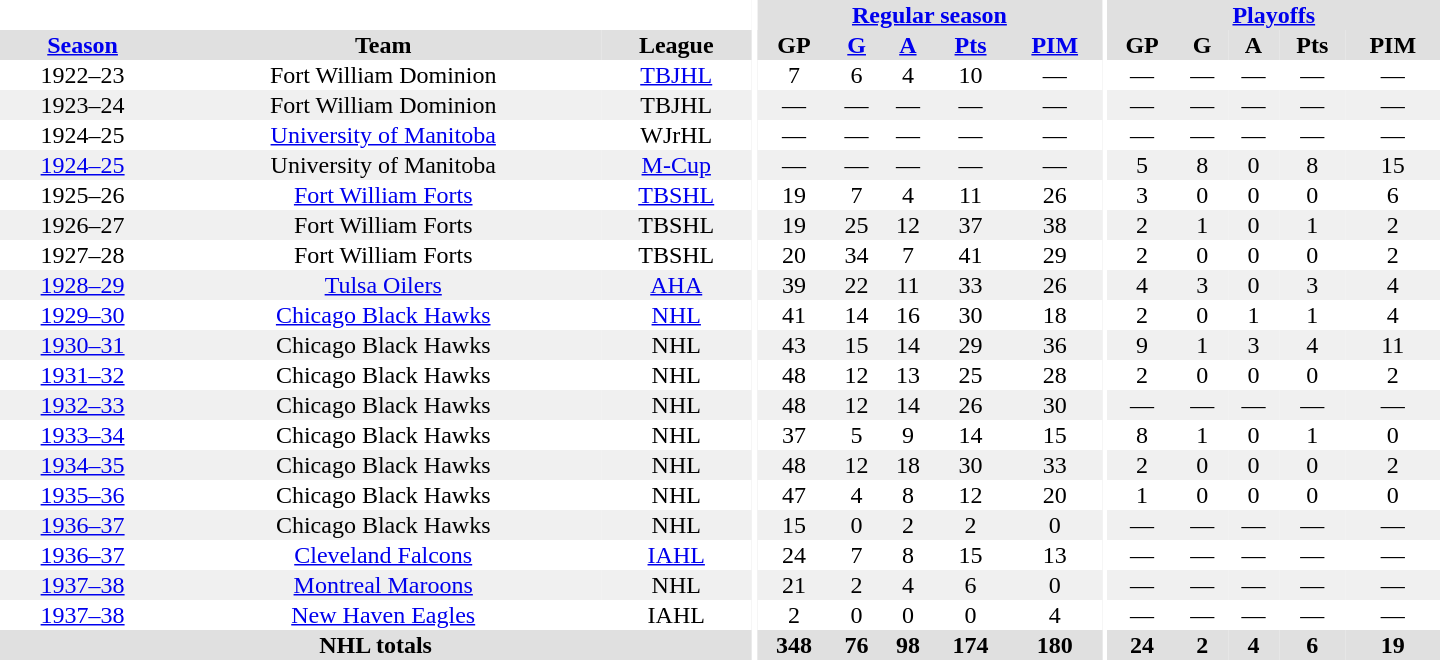<table border="0" cellpadding="1" cellspacing="0" style="text-align:center; width:60em">
<tr bgcolor="#e0e0e0">
<th colspan="3" bgcolor="#ffffff"></th>
<th rowspan="100" bgcolor="#ffffff"></th>
<th colspan="5"><a href='#'>Regular season</a></th>
<th rowspan="100" bgcolor="#ffffff"></th>
<th colspan="5"><a href='#'>Playoffs</a></th>
</tr>
<tr bgcolor="#e0e0e0">
<th><a href='#'>Season</a></th>
<th>Team</th>
<th>League</th>
<th>GP</th>
<th><a href='#'>G</a></th>
<th><a href='#'>A</a></th>
<th><a href='#'>Pts</a></th>
<th><a href='#'>PIM</a></th>
<th>GP</th>
<th>G</th>
<th>A</th>
<th>Pts</th>
<th>PIM</th>
</tr>
<tr>
<td>1922–23</td>
<td>Fort William Dominion</td>
<td><a href='#'>TBJHL</a></td>
<td>7</td>
<td>6</td>
<td>4</td>
<td>10</td>
<td>—</td>
<td>—</td>
<td>—</td>
<td>—</td>
<td>—</td>
<td>—</td>
</tr>
<tr bgcolor="#f0f0f0">
<td>1923–24</td>
<td>Fort William Dominion</td>
<td>TBJHL</td>
<td>—</td>
<td>—</td>
<td>—</td>
<td>—</td>
<td>—</td>
<td>—</td>
<td>—</td>
<td>—</td>
<td>—</td>
<td>—</td>
</tr>
<tr>
<td>1924–25</td>
<td><a href='#'>University of Manitoba</a></td>
<td>WJrHL</td>
<td>—</td>
<td>—</td>
<td>—</td>
<td>—</td>
<td>—</td>
<td>—</td>
<td>—</td>
<td>—</td>
<td>—</td>
<td>—</td>
</tr>
<tr bgcolor="#f0f0f0">
<td><a href='#'>1924–25</a></td>
<td>University of Manitoba</td>
<td><a href='#'>M-Cup</a></td>
<td>—</td>
<td>—</td>
<td>—</td>
<td>—</td>
<td>—</td>
<td>5</td>
<td>8</td>
<td>0</td>
<td>8</td>
<td>15</td>
</tr>
<tr>
<td>1925–26</td>
<td><a href='#'>Fort William Forts</a></td>
<td><a href='#'>TBSHL</a></td>
<td>19</td>
<td>7</td>
<td>4</td>
<td>11</td>
<td>26</td>
<td>3</td>
<td>0</td>
<td>0</td>
<td>0</td>
<td>6</td>
</tr>
<tr bgcolor="#f0f0f0">
<td>1926–27</td>
<td>Fort William Forts</td>
<td>TBSHL</td>
<td>19</td>
<td>25</td>
<td>12</td>
<td>37</td>
<td>38</td>
<td>2</td>
<td>1</td>
<td>0</td>
<td>1</td>
<td>2</td>
</tr>
<tr>
<td>1927–28</td>
<td>Fort William Forts</td>
<td>TBSHL</td>
<td>20</td>
<td>34</td>
<td>7</td>
<td>41</td>
<td>29</td>
<td>2</td>
<td>0</td>
<td>0</td>
<td>0</td>
<td>2</td>
</tr>
<tr bgcolor="#f0f0f0">
<td><a href='#'>1928–29</a></td>
<td><a href='#'>Tulsa Oilers</a></td>
<td><a href='#'>AHA</a></td>
<td>39</td>
<td>22</td>
<td>11</td>
<td>33</td>
<td>26</td>
<td>4</td>
<td>3</td>
<td>0</td>
<td>3</td>
<td>4</td>
</tr>
<tr>
<td><a href='#'>1929–30</a></td>
<td><a href='#'>Chicago Black Hawks</a></td>
<td><a href='#'>NHL</a></td>
<td>41</td>
<td>14</td>
<td>16</td>
<td>30</td>
<td>18</td>
<td>2</td>
<td>0</td>
<td>1</td>
<td>1</td>
<td>4</td>
</tr>
<tr bgcolor="#f0f0f0">
<td><a href='#'>1930–31</a></td>
<td>Chicago Black Hawks</td>
<td>NHL</td>
<td>43</td>
<td>15</td>
<td>14</td>
<td>29</td>
<td>36</td>
<td>9</td>
<td>1</td>
<td>3</td>
<td>4</td>
<td>11</td>
</tr>
<tr>
<td><a href='#'>1931–32</a></td>
<td>Chicago Black Hawks</td>
<td>NHL</td>
<td>48</td>
<td>12</td>
<td>13</td>
<td>25</td>
<td>28</td>
<td>2</td>
<td>0</td>
<td>0</td>
<td>0</td>
<td>2</td>
</tr>
<tr bgcolor="#f0f0f0">
<td><a href='#'>1932–33</a></td>
<td>Chicago Black Hawks</td>
<td>NHL</td>
<td>48</td>
<td>12</td>
<td>14</td>
<td>26</td>
<td>30</td>
<td>—</td>
<td>—</td>
<td>—</td>
<td>—</td>
<td>—</td>
</tr>
<tr>
<td><a href='#'>1933–34</a></td>
<td>Chicago Black Hawks</td>
<td>NHL</td>
<td>37</td>
<td>5</td>
<td>9</td>
<td>14</td>
<td>15</td>
<td>8</td>
<td>1</td>
<td>0</td>
<td>1</td>
<td>0</td>
</tr>
<tr bgcolor="#f0f0f0">
<td><a href='#'>1934–35</a></td>
<td>Chicago Black Hawks</td>
<td>NHL</td>
<td>48</td>
<td>12</td>
<td>18</td>
<td>30</td>
<td>33</td>
<td>2</td>
<td>0</td>
<td>0</td>
<td>0</td>
<td>2</td>
</tr>
<tr>
<td><a href='#'>1935–36</a></td>
<td>Chicago Black Hawks</td>
<td>NHL</td>
<td>47</td>
<td>4</td>
<td>8</td>
<td>12</td>
<td>20</td>
<td>1</td>
<td>0</td>
<td>0</td>
<td>0</td>
<td>0</td>
</tr>
<tr bgcolor="#f0f0f0">
<td><a href='#'>1936–37</a></td>
<td>Chicago Black Hawks</td>
<td>NHL</td>
<td>15</td>
<td>0</td>
<td>2</td>
<td>2</td>
<td>0</td>
<td>—</td>
<td>—</td>
<td>—</td>
<td>—</td>
<td>—</td>
</tr>
<tr>
<td><a href='#'>1936–37</a></td>
<td><a href='#'>Cleveland Falcons</a></td>
<td><a href='#'>IAHL</a></td>
<td>24</td>
<td>7</td>
<td>8</td>
<td>15</td>
<td>13</td>
<td>—</td>
<td>—</td>
<td>—</td>
<td>—</td>
<td>—</td>
</tr>
<tr bgcolor="#f0f0f0">
<td><a href='#'>1937–38</a></td>
<td><a href='#'>Montreal Maroons</a></td>
<td>NHL</td>
<td>21</td>
<td>2</td>
<td>4</td>
<td>6</td>
<td>0</td>
<td>—</td>
<td>—</td>
<td>—</td>
<td>—</td>
<td>—</td>
</tr>
<tr>
<td><a href='#'>1937–38</a></td>
<td><a href='#'>New Haven Eagles</a></td>
<td>IAHL</td>
<td>2</td>
<td>0</td>
<td>0</td>
<td>0</td>
<td>4</td>
<td>—</td>
<td>—</td>
<td>—</td>
<td>—</td>
<td>—</td>
</tr>
<tr bgcolor="#e0e0e0">
<th colspan="3">NHL totals</th>
<th>348</th>
<th>76</th>
<th>98</th>
<th>174</th>
<th>180</th>
<th>24</th>
<th>2</th>
<th>4</th>
<th>6</th>
<th>19</th>
</tr>
</table>
